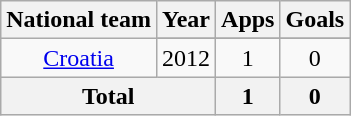<table class="wikitable" style="text-align:center">
<tr>
<th>National team</th>
<th>Year</th>
<th>Apps</th>
<th>Goals</th>
</tr>
<tr>
<td rowspan="2"><a href='#'>Croatia</a></td>
</tr>
<tr>
<td>2012</td>
<td>1</td>
<td>0</td>
</tr>
<tr>
<th colspan="2">Total</th>
<th>1</th>
<th>0</th>
</tr>
</table>
